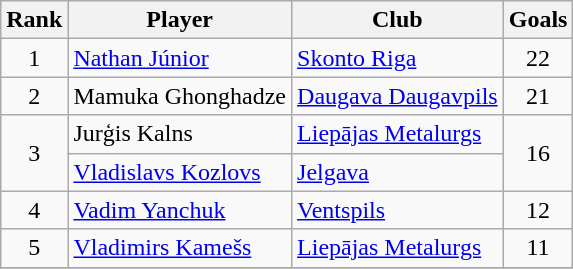<table class="wikitable">
<tr>
<th>Rank</th>
<th>Player</th>
<th>Club</th>
<th>Goals</th>
</tr>
<tr>
<td align="center">1</td>
<td> <a href='#'>Nathan Júnior</a></td>
<td><a href='#'>Skonto Riga</a></td>
<td align="center">22</td>
</tr>
<tr>
<td align="center">2</td>
<td> Mamuka Ghonghadze</td>
<td><a href='#'>Daugava Daugavpils</a></td>
<td align="center">21</td>
</tr>
<tr>
<td align="center" rowspan="2">3</td>
<td> Jurģis Kalns</td>
<td><a href='#'>Liepājas Metalurgs</a></td>
<td align="center" rowspan="2">16</td>
</tr>
<tr>
<td> <a href='#'>Vladislavs Kozlovs</a></td>
<td><a href='#'>Jelgava</a></td>
</tr>
<tr>
<td align="center">4</td>
<td> <a href='#'>Vadim Yanchuk</a></td>
<td><a href='#'>Ventspils</a></td>
<td align="center">12</td>
</tr>
<tr>
<td align="center">5</td>
<td> <a href='#'>Vladimirs Kamešs</a></td>
<td><a href='#'>Liepājas Metalurgs</a></td>
<td align="center">11</td>
</tr>
<tr>
</tr>
</table>
